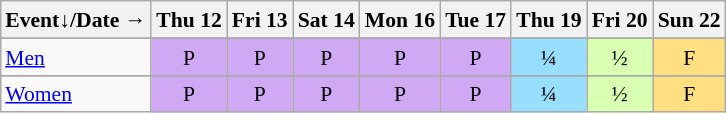<table class="wikitable" style="margin:0.5em auto; font-size:90%; line-height:1.25em;">
<tr style="text-align:center;">
<th>Event↓/Date →</th>
<th>Thu 12</th>
<th>Fri 13</th>
<th>Sat 14</th>
<th>Mon 16</th>
<th>Tue 17</th>
<th>Thu 19</th>
<th>Fri 20</th>
<th>Sun 22</th>
</tr>
<tr>
</tr>
<tr style="text-align:center;">
<td style="text-align:left;"><a href='#'>Men</a></td>
<td style="background-color:#D0A9F5;">P</td>
<td style="background-color:#D0A9F5;">P</td>
<td style="background-color:#D0A9F5;">P</td>
<td style="background-color:#D0A9F5;">P</td>
<td style="background-color:#D0A9F5;">P</td>
<td style="background-color:#97DEFF;">¼</td>
<td style="background-color:#D9FFB2;">½</td>
<td style="background-color:#FFDF80;">F</td>
</tr>
<tr>
</tr>
<tr style="text-align:center;">
<td style="text-align:left;"><a href='#'>Women</a></td>
<td style="background-color:#D0A9F5;">P</td>
<td style="background-color:#D0A9F5;">P</td>
<td style="background-color:#D0A9F5;">P</td>
<td style="background-color:#D0A9F5;">P</td>
<td style="background-color:#D0A9F5;">P</td>
<td style="background-color:#97DEFF;">¼</td>
<td style="background-color:#D9FFB2;">½</td>
<td style="background-color:#FFDF80;">F</td>
</tr>
</table>
